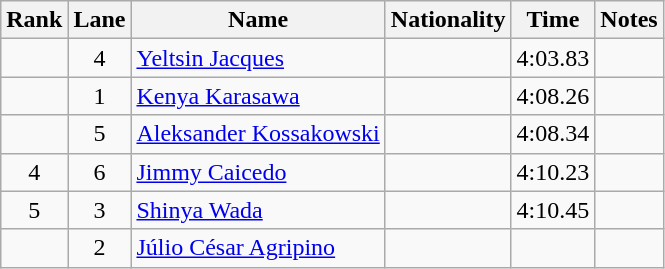<table class="wikitable sortable" style="text-align:center">
<tr>
<th>Rank</th>
<th>Lane</th>
<th>Name</th>
<th>Nationality</th>
<th>Time</th>
<th>Notes</th>
</tr>
<tr>
<td></td>
<td>4</td>
<td align=left><a href='#'>Yeltsin Jacques</a></td>
<td align=left></td>
<td>4:03.83</td>
<td></td>
</tr>
<tr>
<td></td>
<td>1</td>
<td align=left><a href='#'>Kenya Karasawa</a></td>
<td align=left></td>
<td>4:08.26</td>
<td></td>
</tr>
<tr>
<td></td>
<td>5</td>
<td align=left><a href='#'>Aleksander Kossakowski</a></td>
<td align=left></td>
<td>4:08.34</td>
<td></td>
</tr>
<tr>
<td>4</td>
<td>6</td>
<td align=left><a href='#'>Jimmy Caicedo</a></td>
<td align=left></td>
<td>4:10.23</td>
<td></td>
</tr>
<tr>
<td>5</td>
<td>3</td>
<td align=left><a href='#'>Shinya Wada</a></td>
<td align=left></td>
<td>4:10.45</td>
<td></td>
</tr>
<tr>
<td></td>
<td>2</td>
<td align=left><a href='#'>Júlio César Agripino</a></td>
<td align=left></td>
<td></td>
<td></td>
</tr>
</table>
